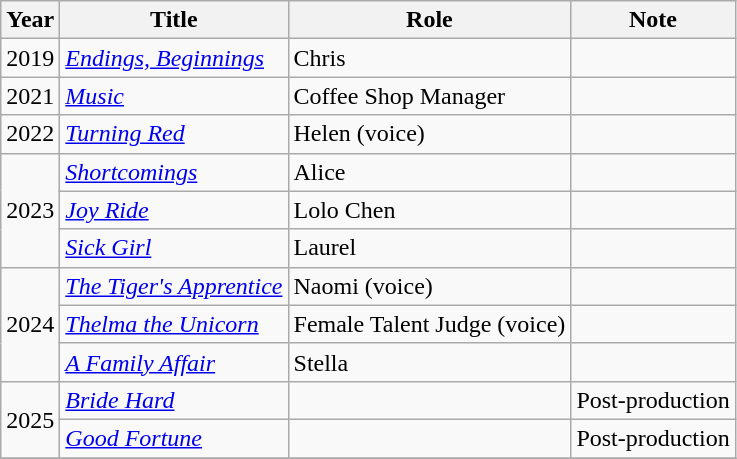<table class="wikitable">
<tr>
<th>Year</th>
<th>Title</th>
<th>Role</th>
<th>Note</th>
</tr>
<tr>
<td>2019</td>
<td><em><a href='#'>Endings, Beginnings</a></em></td>
<td>Chris</td>
<td></td>
</tr>
<tr>
<td>2021</td>
<td><em><a href='#'>Music</a></em></td>
<td>Coffee Shop Manager</td>
<td></td>
</tr>
<tr>
<td>2022</td>
<td><em><a href='#'>Turning Red</a></em></td>
<td>Helen (voice)</td>
<td></td>
</tr>
<tr>
<td rowspan=3>2023</td>
<td><em><a href='#'>Shortcomings</a></em></td>
<td>Alice</td>
<td></td>
</tr>
<tr>
<td><em><a href='#'>Joy Ride</a></em></td>
<td>Lolo Chen</td>
<td></td>
</tr>
<tr>
<td><em><a href='#'>Sick Girl</a></em></td>
<td>Laurel</td>
<td></td>
</tr>
<tr>
<td rowspan=3>2024</td>
<td><em><a href='#'>The Tiger's Apprentice</a></em></td>
<td>Naomi (voice)</td>
<td></td>
</tr>
<tr>
<td><em><a href='#'>Thelma the Unicorn</a></em></td>
<td>Female Talent Judge (voice)</td>
<td></td>
</tr>
<tr>
<td><em><a href='#'>A Family Affair</a></em></td>
<td>Stella</td>
<td></td>
</tr>
<tr>
<td rowspan=2>2025</td>
<td><em><a href='#'>Bride Hard</a></em></td>
<td></td>
<td>Post-production</td>
</tr>
<tr>
<td><em><a href='#'> Good Fortune</a></em></td>
<td></td>
<td>Post-production</td>
</tr>
<tr>
</tr>
</table>
